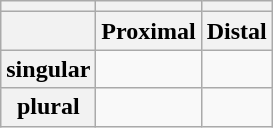<table class="wikitable">
<tr>
<th></th>
<th></th>
<th></th>
</tr>
<tr>
<th></th>
<th>Proximal</th>
<th>Distal</th>
</tr>
<tr>
<th>singular</th>
<td></td>
<td></td>
</tr>
<tr>
<th>plural</th>
<td></td>
<td></td>
</tr>
</table>
